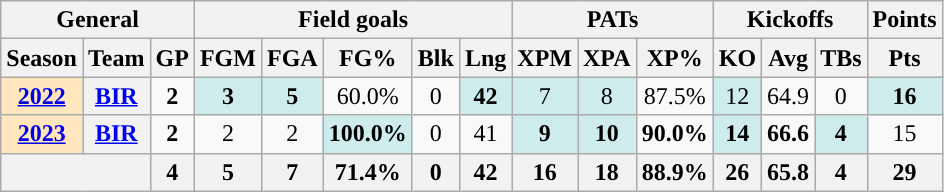<table class="wikitable" style="text-align:center;">
<tr>
<th colspan=3>General</th>
<th colspan=5>Field goals</th>
<th colspan=3>PATs</th>
<th colspan=3>Kickoffs</th>
<th>Points</th>
</tr>
<tr>
<th>Season</th>
<th>Team</th>
<th>GP</th>
<th>FGM</th>
<th>FGA</th>
<th>FG%</th>
<th>Blk</th>
<th>Lng</th>
<th>XPM</th>
<th>XPA</th>
<th>XP%</th>
<th>KO</th>
<th>Avg</th>
<th>TBs</th>
<th>Pts</th>
</tr>
<tr>
<th style="background:#ffe6bd;"><a href='#'>2022</a></th>
<th><a href='#'>BIR</a></th>
<td><strong>2</strong></td>
<td style="background:#cfecec;"><strong>3</strong></td>
<td style="background:#cfecec;"><strong>5</strong></td>
<td>60.0%</td>
<td>0</td>
<td style="background:#cfecec;"><strong>42</strong></td>
<td style="background:#cfecec;">7</td>
<td style="background:#cfecec;">8</td>
<td>87.5%</td>
<td style="background:#cfecec;">12</td>
<td>64.9</td>
<td>0</td>
<td style="background:#cfecec;"><strong>16</strong></td>
</tr>
<tr>
<th style="background:#ffe6bd;"><a href='#'>2023</a></th>
<th><a href='#'>BIR</a></th>
<td><strong>2</strong></td>
<td>2</td>
<td>2</td>
<td style="background:#cfecec;"><strong>100.0%</strong></td>
<td>0</td>
<td>41</td>
<td style="background:#cfecec;"><strong>9</strong></td>
<td style="background:#cfecec;"><strong>10</strong></td>
<td><strong>90.0%</strong></td>
<td style="background:#cfecec;"><strong>14</strong></td>
<td><strong>66.6</strong></td>
<td style="background:#cfecec;"><strong>4</strong></td>
<td>15</td>
</tr>
<tr>
<th colspan="2"></th>
<th>4</th>
<th>5</th>
<th>7</th>
<th>71.4%</th>
<th>0</th>
<th>42</th>
<th>16</th>
<th>18</th>
<th>88.9%</th>
<th>26</th>
<th>65.8</th>
<th>4</th>
<th>29</th>
</tr>
</table>
